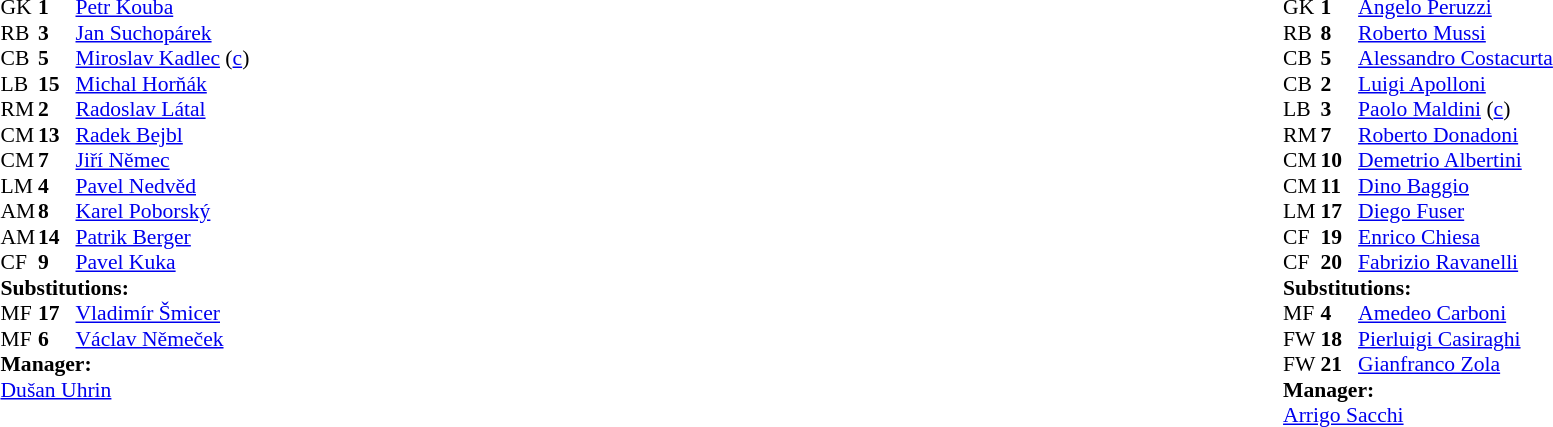<table style="width:100%;">
<tr>
<td style="vertical-align:top;width:40%"><br><table style="font-size:90%" cellspacing="0" cellpadding="0">
<tr>
<th width="25"></th>
<th width="25"></th>
</tr>
<tr>
<td>GK</td>
<td><strong>1</strong></td>
<td><a href='#'>Petr Kouba</a></td>
</tr>
<tr>
<td>RB</td>
<td><strong>3</strong></td>
<td><a href='#'>Jan Suchopárek</a></td>
<td></td>
</tr>
<tr>
<td>CB</td>
<td><strong>5</strong></td>
<td><a href='#'>Miroslav Kadlec</a> (<a href='#'>c</a>)</td>
<td></td>
</tr>
<tr>
<td>LB</td>
<td><strong>15</strong></td>
<td><a href='#'>Michal Horňák</a></td>
</tr>
<tr>
<td>RM</td>
<td><strong>2</strong></td>
<td><a href='#'>Radoslav Látal</a></td>
<td></td>
<td></td>
</tr>
<tr>
<td>CM</td>
<td><strong>13</strong></td>
<td><a href='#'>Radek Bejbl</a></td>
</tr>
<tr>
<td>CM</td>
<td><strong>7</strong></td>
<td><a href='#'>Jiří Němec</a></td>
</tr>
<tr>
<td>LM</td>
<td><strong>4</strong></td>
<td><a href='#'>Pavel Nedvěd</a></td>
</tr>
<tr>
<td>AM</td>
<td><strong>8</strong></td>
<td><a href='#'>Karel Poborský</a></td>
</tr>
<tr>
<td>AM</td>
<td><strong>14</strong></td>
<td><a href='#'>Patrik Berger</a></td>
<td></td>
<td></td>
</tr>
<tr>
<td>CF</td>
<td><strong>9</strong></td>
<td><a href='#'>Pavel Kuka</a></td>
<td></td>
</tr>
<tr>
<td colspan=3><strong>Substitutions:</strong></td>
</tr>
<tr>
<td>MF</td>
<td><strong>17</strong></td>
<td><a href='#'>Vladimír Šmicer</a></td>
<td></td>
<td></td>
</tr>
<tr>
<td>MF</td>
<td><strong>6</strong></td>
<td><a href='#'>Václav Němeček</a></td>
<td></td>
<td></td>
</tr>
<tr>
<td colspan=3><strong>Manager:</strong></td>
</tr>
<tr>
<td colspan=3><a href='#'>Dušan Uhrin</a></td>
</tr>
</table>
</td>
<td valign="top"></td>
<td style="vertical-align:top;width:50%"><br><table style="font-size:90%;margin:auto" cellspacing="0" cellpadding="0">
<tr>
<th width=25></th>
<th width=25></th>
</tr>
<tr>
<td>GK</td>
<td><strong>1</strong></td>
<td><a href='#'>Angelo Peruzzi</a></td>
</tr>
<tr>
<td>RB</td>
<td><strong>8</strong></td>
<td><a href='#'>Roberto Mussi</a></td>
</tr>
<tr>
<td>CB</td>
<td><strong>5</strong></td>
<td><a href='#'>Alessandro Costacurta</a></td>
</tr>
<tr>
<td>CB</td>
<td><strong>2</strong></td>
<td><a href='#'>Luigi Apolloni</a></td>
<td></td>
</tr>
<tr>
<td>LB</td>
<td><strong>3</strong></td>
<td><a href='#'>Paolo Maldini</a> (<a href='#'>c</a>)</td>
</tr>
<tr>
<td>RM</td>
<td><strong>7</strong></td>
<td><a href='#'>Roberto Donadoni</a></td>
</tr>
<tr>
<td>CM</td>
<td><strong>10</strong></td>
<td><a href='#'>Demetrio Albertini</a></td>
</tr>
<tr>
<td>CM</td>
<td><strong>11</strong></td>
<td><a href='#'>Dino Baggio</a></td>
<td></td>
<td></td>
</tr>
<tr>
<td>LM</td>
<td><strong>17</strong></td>
<td><a href='#'>Diego Fuser</a></td>
<td></td>
</tr>
<tr>
<td>CF</td>
<td><strong>19</strong></td>
<td><a href='#'>Enrico Chiesa</a></td>
<td></td>
<td></td>
</tr>
<tr>
<td>CF</td>
<td><strong>20</strong></td>
<td><a href='#'>Fabrizio Ravanelli</a></td>
<td></td>
<td></td>
</tr>
<tr>
<td colspan=3><strong>Substitutions:</strong></td>
</tr>
<tr>
<td>MF</td>
<td><strong>4</strong></td>
<td><a href='#'>Amedeo Carboni</a></td>
<td></td>
<td></td>
</tr>
<tr>
<td>FW</td>
<td><strong>18</strong></td>
<td><a href='#'>Pierluigi Casiraghi</a></td>
<td></td>
<td></td>
</tr>
<tr>
<td>FW</td>
<td><strong>21</strong></td>
<td><a href='#'>Gianfranco Zola</a></td>
<td></td>
<td></td>
</tr>
<tr>
<td colspan=3><strong>Manager:</strong></td>
</tr>
<tr>
<td colspan=3><a href='#'>Arrigo Sacchi</a></td>
</tr>
</table>
</td>
</tr>
</table>
